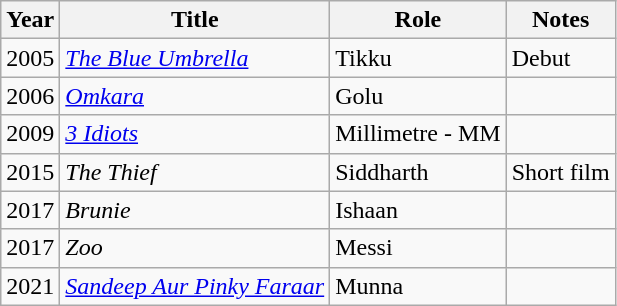<table class="wikitable sortable">
<tr>
<th>Year</th>
<th>Title</th>
<th>Role</th>
<th>Notes</th>
</tr>
<tr>
<td>2005</td>
<td><em><a href='#'>The Blue Umbrella</a></em></td>
<td>Tikku</td>
<td>Debut</td>
</tr>
<tr>
<td>2006</td>
<td><em><a href='#'>Omkara</a></em></td>
<td>Golu</td>
<td></td>
</tr>
<tr>
<td>2009</td>
<td><em><a href='#'>3 Idiots</a></em></td>
<td>Millimetre - MM</td>
<td></td>
</tr>
<tr>
<td>2015</td>
<td><em>The Thief</em></td>
<td>Siddharth</td>
<td>Short film</td>
</tr>
<tr>
<td>2017</td>
<td><em>Brunie</em></td>
<td>Ishaan</td>
</tr>
<tr>
<td>2017</td>
<td><em>Zoo</em></td>
<td>Messi</td>
<td></td>
</tr>
<tr>
<td>2021</td>
<td><em><a href='#'>Sandeep Aur Pinky Faraar</a></em></td>
<td>Munna</td>
<td></td>
</tr>
</table>
